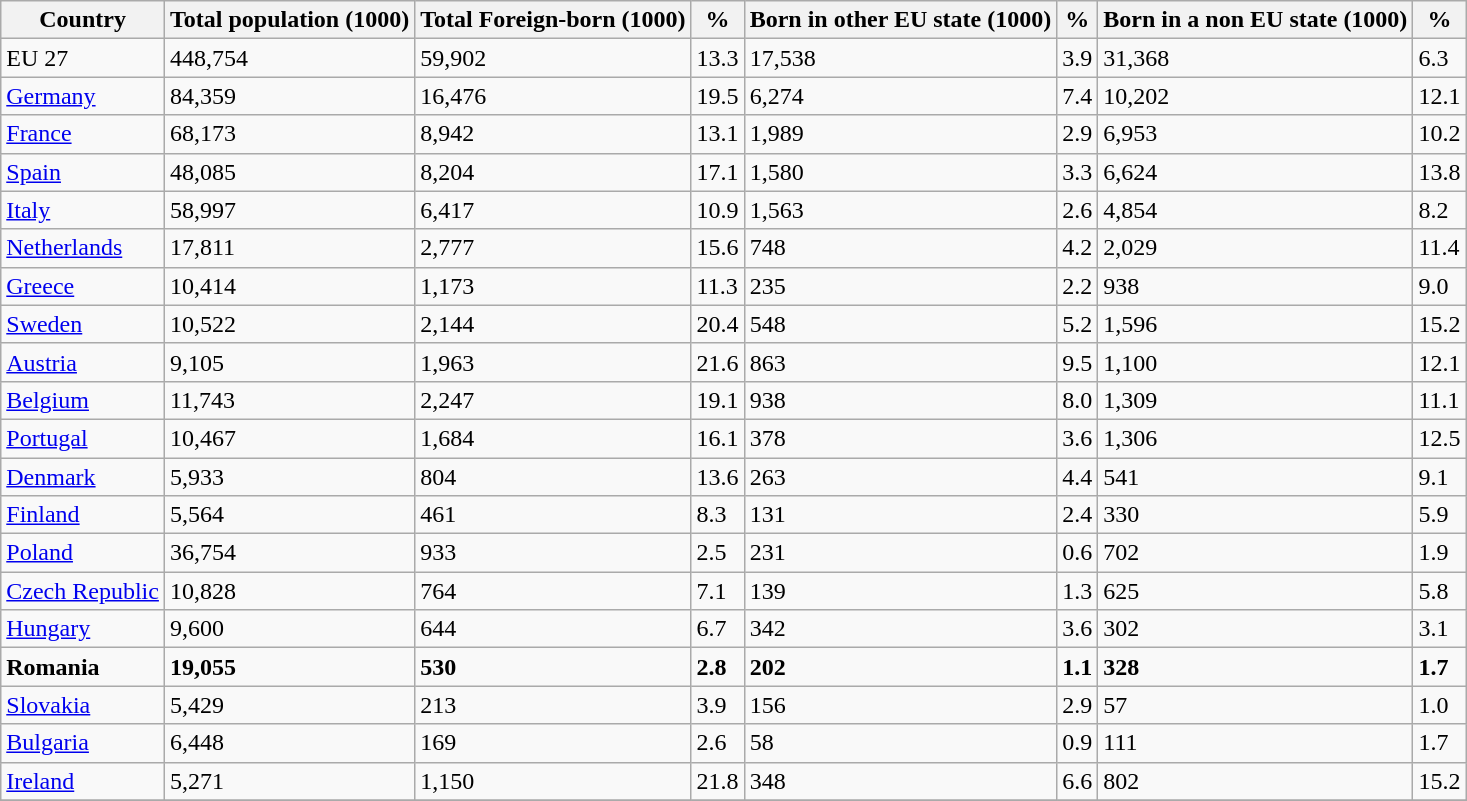<table class="wikitable sortable">
<tr>
<th>Country</th>
<th>Total population (1000)</th>
<th>Total Foreign-born (1000)</th>
<th>%</th>
<th>Born in other EU state (1000)</th>
<th>%</th>
<th>Born in a non EU state (1000)</th>
<th>%</th>
</tr>
<tr>
<td>EU 27</td>
<td>448,754</td>
<td>59,902</td>
<td>13.3</td>
<td>17,538</td>
<td>3.9</td>
<td>31,368</td>
<td>6.3</td>
</tr>
<tr>
<td><a href='#'>Germany</a></td>
<td>84,359</td>
<td>16,476</td>
<td>19.5</td>
<td>6,274</td>
<td>7.4</td>
<td>10,202</td>
<td>12.1</td>
</tr>
<tr>
<td><a href='#'>France</a></td>
<td>68,173</td>
<td>8,942</td>
<td>13.1</td>
<td>1,989</td>
<td>2.9</td>
<td>6,953</td>
<td>10.2</td>
</tr>
<tr>
<td><a href='#'>Spain</a></td>
<td>48,085</td>
<td>8,204</td>
<td>17.1</td>
<td>1,580</td>
<td>3.3</td>
<td>6,624</td>
<td>13.8</td>
</tr>
<tr>
<td><a href='#'>Italy</a></td>
<td>58,997</td>
<td>6,417</td>
<td>10.9</td>
<td>1,563</td>
<td>2.6</td>
<td>4,854</td>
<td>8.2</td>
</tr>
<tr>
<td><a href='#'>Netherlands</a></td>
<td>17,811</td>
<td>2,777</td>
<td>15.6</td>
<td>748</td>
<td>4.2</td>
<td>2,029</td>
<td>11.4</td>
</tr>
<tr>
<td><a href='#'>Greece</a></td>
<td>10,414</td>
<td>1,173</td>
<td>11.3</td>
<td>235</td>
<td>2.2</td>
<td>938</td>
<td>9.0</td>
</tr>
<tr>
<td><a href='#'>Sweden</a></td>
<td>10,522</td>
<td>2,144</td>
<td>20.4</td>
<td>548</td>
<td>5.2</td>
<td>1,596</td>
<td>15.2</td>
</tr>
<tr>
<td><a href='#'>Austria</a></td>
<td>9,105</td>
<td>1,963</td>
<td>21.6</td>
<td>863</td>
<td>9.5</td>
<td>1,100</td>
<td>12.1</td>
</tr>
<tr>
<td><a href='#'>Belgium</a></td>
<td>11,743</td>
<td>2,247</td>
<td>19.1</td>
<td>938</td>
<td>8.0</td>
<td>1,309</td>
<td>11.1</td>
</tr>
<tr>
<td><a href='#'>Portugal</a></td>
<td>10,467</td>
<td>1,684</td>
<td>16.1</td>
<td>378</td>
<td>3.6</td>
<td>1,306</td>
<td>12.5</td>
</tr>
<tr>
<td><a href='#'>Denmark</a></td>
<td>5,933</td>
<td>804</td>
<td>13.6</td>
<td>263</td>
<td>4.4</td>
<td>541</td>
<td>9.1</td>
</tr>
<tr>
<td><a href='#'>Finland</a></td>
<td>5,564</td>
<td>461</td>
<td>8.3</td>
<td>131</td>
<td>2.4</td>
<td>330</td>
<td>5.9</td>
</tr>
<tr>
<td><a href='#'>Poland</a></td>
<td>36,754</td>
<td>933</td>
<td>2.5</td>
<td>231</td>
<td>0.6</td>
<td>702</td>
<td>1.9</td>
</tr>
<tr>
<td><a href='#'>Czech Republic</a></td>
<td>10,828</td>
<td>764</td>
<td>7.1</td>
<td>139</td>
<td>1.3</td>
<td>625</td>
<td>5.8</td>
</tr>
<tr>
<td><a href='#'>Hungary</a></td>
<td>9,600</td>
<td>644</td>
<td>6.7</td>
<td>342</td>
<td>3.6</td>
<td>302</td>
<td>3.1</td>
</tr>
<tr>
<td><strong>Romania</strong></td>
<td><strong>19,055</strong></td>
<td><strong>530</strong></td>
<td><strong>2.8</strong></td>
<td><strong>202</strong></td>
<td><strong>1.1</strong></td>
<td><strong>328</strong></td>
<td><strong>1.7</strong></td>
</tr>
<tr>
<td><a href='#'>Slovakia</a></td>
<td>5,429</td>
<td>213</td>
<td>3.9</td>
<td>156</td>
<td>2.9</td>
<td>57</td>
<td>1.0</td>
</tr>
<tr>
<td><a href='#'>Bulgaria</a></td>
<td>6,448</td>
<td>169</td>
<td>2.6</td>
<td>58</td>
<td>0.9</td>
<td>111</td>
<td>1.7</td>
</tr>
<tr>
<td><a href='#'>Ireland</a></td>
<td>5,271</td>
<td>1,150</td>
<td>21.8</td>
<td>348</td>
<td>6.6</td>
<td>802</td>
<td>15.2</td>
</tr>
<tr>
</tr>
</table>
